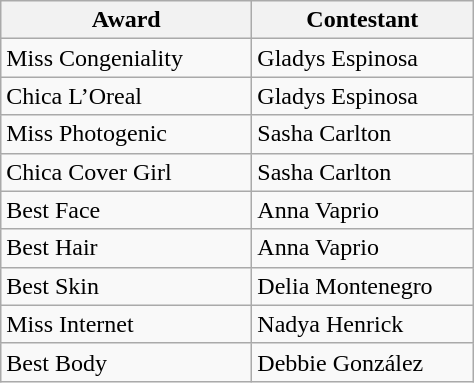<table class="wikitable">
<tr>
<th width="160">Award</th>
<th width="140">Contestant</th>
</tr>
<tr>
<td>Miss Congeniality</td>
<td>Gladys Espinosa</td>
</tr>
<tr>
<td>Chica L’Oreal</td>
<td>Gladys Espinosa</td>
</tr>
<tr>
<td>Miss Photogenic</td>
<td>Sasha Carlton</td>
</tr>
<tr>
<td>Chica Cover Girl</td>
<td>Sasha Carlton</td>
</tr>
<tr>
<td>Best Face</td>
<td>Anna Vaprio</td>
</tr>
<tr>
<td>Best Hair</td>
<td>Anna Vaprio</td>
</tr>
<tr>
<td>Best Skin</td>
<td>Delia Montenegro</td>
</tr>
<tr>
<td>Miss Internet</td>
<td>Nadya Henrick</td>
</tr>
<tr>
<td>Best Body</td>
<td>Debbie González</td>
</tr>
</table>
